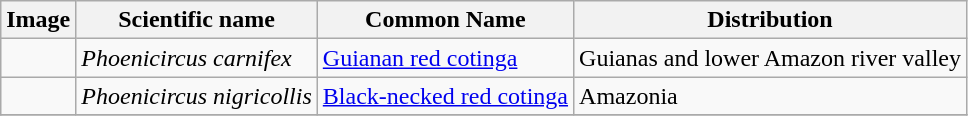<table class="wikitable">
<tr>
<th>Image</th>
<th>Scientific name</th>
<th>Common Name</th>
<th>Distribution</th>
</tr>
<tr>
<td></td>
<td><em>Phoenicircus carnifex</em></td>
<td><a href='#'>Guianan red cotinga</a></td>
<td>Guianas and lower Amazon river valley</td>
</tr>
<tr>
<td></td>
<td><em>Phoenicircus nigricollis</em></td>
<td><a href='#'>Black-necked red cotinga</a></td>
<td>Amazonia</td>
</tr>
<tr>
</tr>
</table>
